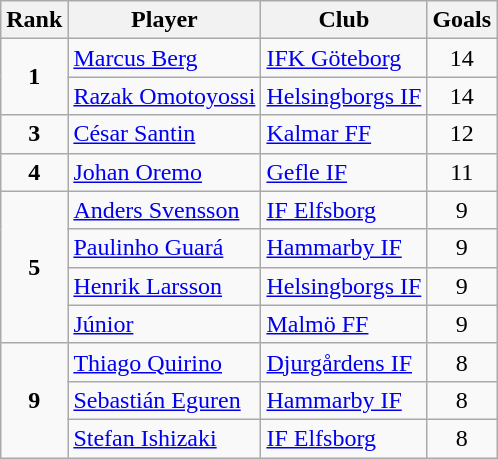<table class="wikitable" style="text-align:center">
<tr>
<th>Rank</th>
<th>Player</th>
<th>Club</th>
<th>Goals</th>
</tr>
<tr>
<td rowspan="2"><strong>1</strong></td>
<td align="left"> <a href='#'>Marcus Berg</a></td>
<td align="left"><a href='#'>IFK Göteborg</a></td>
<td>14</td>
</tr>
<tr>
<td align="left"> <a href='#'>Razak Omotoyossi</a></td>
<td align="left"><a href='#'>Helsingborgs IF</a></td>
<td>14</td>
</tr>
<tr>
<td rowspan="1"><strong>3</strong></td>
<td align="left"> <a href='#'>César Santin</a></td>
<td align="left"><a href='#'>Kalmar FF</a></td>
<td>12</td>
</tr>
<tr>
<td rowspan="1"><strong>4</strong></td>
<td align="left"> <a href='#'>Johan Oremo</a></td>
<td align="left"><a href='#'>Gefle IF</a></td>
<td>11</td>
</tr>
<tr>
<td rowspan="4"><strong>5</strong></td>
<td align="left"> <a href='#'>Anders Svensson</a></td>
<td align="left"><a href='#'>IF Elfsborg</a></td>
<td>9</td>
</tr>
<tr>
<td align="left"> <a href='#'>Paulinho Guará</a></td>
<td align="left"><a href='#'>Hammarby IF</a></td>
<td>9</td>
</tr>
<tr>
<td align="left"> <a href='#'>Henrik Larsson</a></td>
<td align="left"><a href='#'>Helsingborgs IF</a></td>
<td>9</td>
</tr>
<tr>
<td align="left"> <a href='#'>Júnior</a></td>
<td align="left"><a href='#'>Malmö FF</a></td>
<td>9</td>
</tr>
<tr>
<td rowspan="3"><strong>9</strong></td>
<td align="left"> <a href='#'>Thiago Quirino</a></td>
<td align="left"><a href='#'>Djurgårdens IF</a></td>
<td>8</td>
</tr>
<tr>
<td align="left"> <a href='#'>Sebastián Eguren</a></td>
<td align="left"><a href='#'>Hammarby IF</a></td>
<td>8</td>
</tr>
<tr>
<td align="left"> <a href='#'>Stefan Ishizaki</a></td>
<td align="left"><a href='#'>IF Elfsborg</a></td>
<td>8</td>
</tr>
</table>
